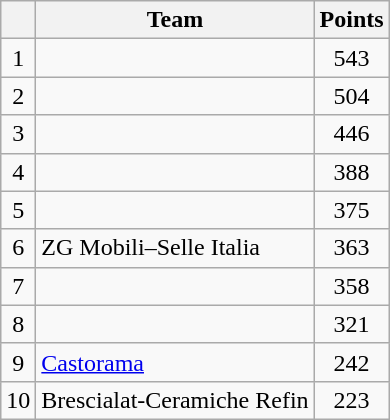<table class="wikitable">
<tr>
<th></th>
<th>Team</th>
<th>Points</th>
</tr>
<tr>
<td style="text-align:center;">1</td>
<td></td>
<td style="text-align:center;">543</td>
</tr>
<tr>
<td style="text-align:center;">2</td>
<td></td>
<td style="text-align:center;">504</td>
</tr>
<tr>
<td style="text-align:center;">3</td>
<td></td>
<td style="text-align:center;">446</td>
</tr>
<tr>
<td style="text-align:center;">4</td>
<td></td>
<td style="text-align:center;">388</td>
</tr>
<tr>
<td style="text-align:center;">5</td>
<td></td>
<td style="text-align:center;">375</td>
</tr>
<tr>
<td style="text-align:center;">6</td>
<td>ZG Mobili–Selle Italia</td>
<td style="text-align:center;">363</td>
</tr>
<tr>
<td style="text-align:center;">7</td>
<td></td>
<td style="text-align:center;">358</td>
</tr>
<tr>
<td style="text-align:center;">8</td>
<td></td>
<td style="text-align:center;">321</td>
</tr>
<tr>
<td style="text-align:center;">9</td>
<td><a href='#'>Castorama</a></td>
<td style="text-align:center;">242</td>
</tr>
<tr>
<td style="text-align:center;">10</td>
<td>Brescialat-Ceramiche Refin</td>
<td style="text-align:center;">223</td>
</tr>
</table>
